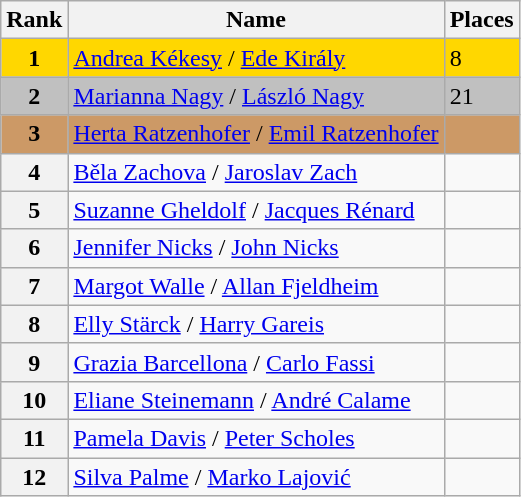<table class="wikitable">
<tr>
<th>Rank</th>
<th>Name</th>
<th>Places</th>
</tr>
<tr bgcolor="gold">
<td align="center"><strong>1</strong></td>
<td> <a href='#'>Andrea Kékesy</a> / <a href='#'>Ede Király</a></td>
<td>8</td>
</tr>
<tr bgcolor="silver">
<td align="center"><strong>2</strong></td>
<td> <a href='#'>Marianna Nagy</a> / <a href='#'>László Nagy</a></td>
<td>21</td>
</tr>
<tr bgcolor="cc9966">
<td align="center"><strong>3</strong></td>
<td> <a href='#'>Herta Ratzenhofer</a> / <a href='#'>Emil Ratzenhofer</a></td>
<td></td>
</tr>
<tr>
<th>4</th>
<td> <a href='#'>Běla Zachova</a> / <a href='#'>Jaroslav Zach</a></td>
<td></td>
</tr>
<tr>
<th>5</th>
<td> <a href='#'>Suzanne Gheldolf</a> / <a href='#'>Jacques Rénard</a></td>
<td></td>
</tr>
<tr>
<th>6</th>
<td> <a href='#'>Jennifer Nicks</a> / <a href='#'>John Nicks</a></td>
<td></td>
</tr>
<tr>
<th>7</th>
<td> <a href='#'>Margot Walle</a> / <a href='#'>Allan Fjeldheim</a></td>
<td></td>
</tr>
<tr>
<th>8</th>
<td> <a href='#'>Elly Stärck</a> / <a href='#'>Harry Gareis</a></td>
<td></td>
</tr>
<tr>
<th>9</th>
<td> <a href='#'>Grazia Barcellona</a> / <a href='#'>Carlo Fassi</a></td>
<td></td>
</tr>
<tr>
<th>10</th>
<td> <a href='#'>Eliane Steinemann</a> / <a href='#'>André Calame</a></td>
<td></td>
</tr>
<tr>
<th>11</th>
<td> <a href='#'>Pamela Davis</a> / <a href='#'>Peter Scholes</a></td>
<td></td>
</tr>
<tr>
<th>12</th>
<td> <a href='#'>Silva Palme</a> / <a href='#'>Marko Lajović</a></td>
<td></td>
</tr>
</table>
